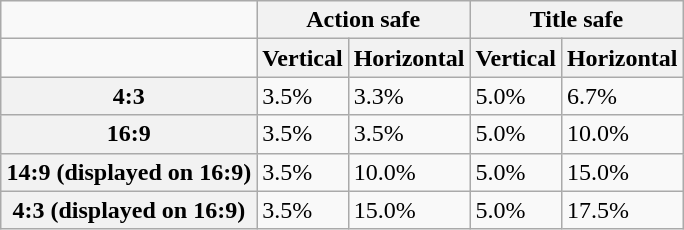<table class="wikitable" style="margin: 1em auto 1em auto">
<tr>
<td></td>
<th colspan="2">Action safe</th>
<th colspan="2">Title safe</th>
</tr>
<tr>
<td></td>
<th>Vertical</th>
<th>Horizontal</th>
<th>Vertical</th>
<th>Horizontal</th>
</tr>
<tr>
<th>4:3</th>
<td>3.5%</td>
<td>3.3%</td>
<td>5.0%</td>
<td>6.7%</td>
</tr>
<tr>
<th>16:9</th>
<td>3.5%</td>
<td>3.5%</td>
<td>5.0%</td>
<td>10.0%</td>
</tr>
<tr>
<th>14:9 (displayed on 16:9)</th>
<td>3.5%</td>
<td>10.0%</td>
<td>5.0%</td>
<td>15.0%</td>
</tr>
<tr>
<th>4:3 (displayed on 16:9)</th>
<td>3.5%</td>
<td>15.0%</td>
<td>5.0%</td>
<td>17.5%</td>
</tr>
</table>
